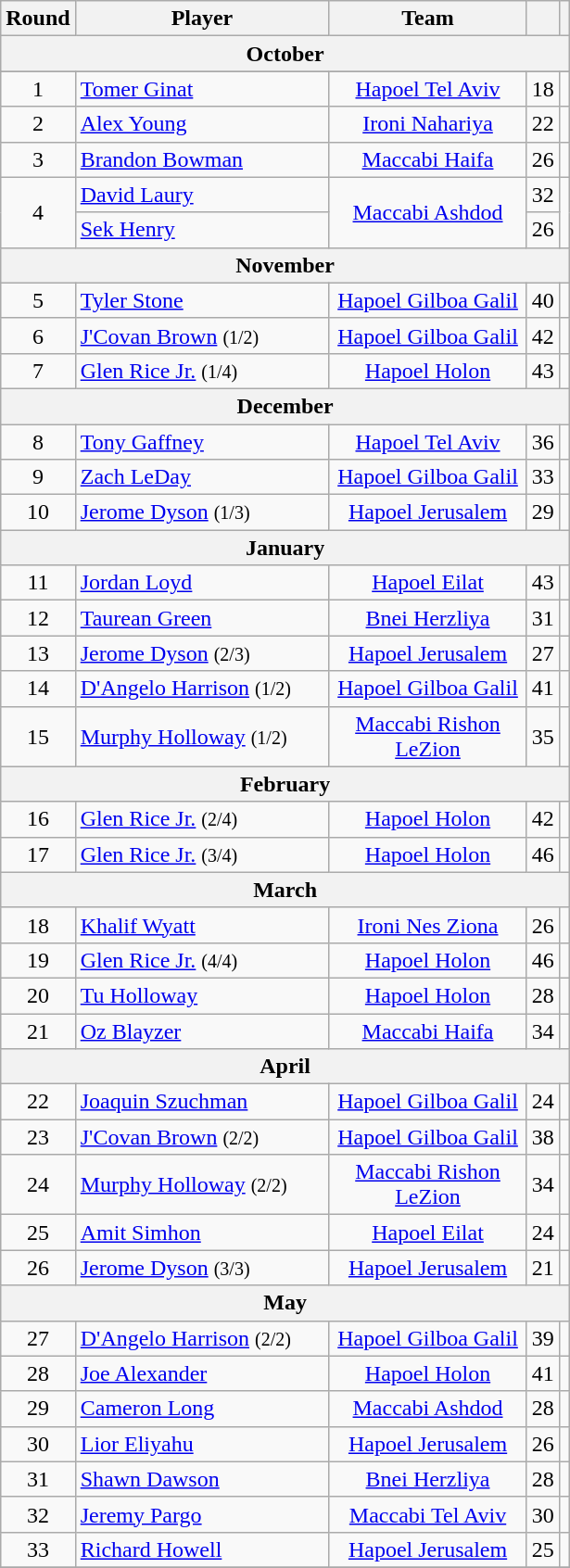<table class="wikitable sortable" style="text-align:center;">
<tr>
<th>Round</th>
<th style="text-align:center;width:175px;">Player</th>
<th style="text-align:center;width:135px;">Team</th>
<th><a href='#'></a></th>
<th></th>
</tr>
<tr>
<th colspan=5>October</th>
</tr>
<tr>
</tr>
<tr>
<td>1</td>
<td align="left"> <a href='#'>Tomer Ginat</a></td>
<td><a href='#'>Hapoel Tel Aviv</a></td>
<td>18</td>
<td></td>
</tr>
<tr>
<td>2</td>
<td align="left"> <a href='#'>Alex Young</a></td>
<td><a href='#'>Ironi Nahariya</a></td>
<td>22</td>
<td></td>
</tr>
<tr>
<td>3</td>
<td align="left"> <a href='#'>Brandon Bowman</a></td>
<td><a href='#'>Maccabi Haifa</a></td>
<td>26</td>
<td></td>
</tr>
<tr>
<td rowspan=2>4</td>
<td align="left"> <a href='#'>David Laury</a></td>
<td rowspan=2><a href='#'>Maccabi Ashdod</a></td>
<td>32</td>
<td rowspan=2></td>
</tr>
<tr>
<td align="left"> <a href='#'>Sek Henry</a></td>
<td>26</td>
</tr>
<tr>
<th colspan=5>November</th>
</tr>
<tr>
<td>5</td>
<td align="left"> <a href='#'>Tyler Stone</a></td>
<td><a href='#'>Hapoel Gilboa Galil</a></td>
<td>40</td>
<td></td>
</tr>
<tr>
<td>6</td>
<td align="left"> <a href='#'>J'Covan Brown</a> <small>(1/2)</small></td>
<td><a href='#'>Hapoel Gilboa Galil</a></td>
<td>42</td>
<td></td>
</tr>
<tr>
<td>7</td>
<td align="left"> <a href='#'>Glen Rice Jr.</a> <small>(1/4)</small></td>
<td><a href='#'>Hapoel Holon</a></td>
<td>43</td>
<td></td>
</tr>
<tr>
<th colspan=5>December</th>
</tr>
<tr>
<td>8</td>
<td align="left"> <a href='#'>Tony Gaffney</a></td>
<td><a href='#'>Hapoel Tel Aviv</a></td>
<td>36</td>
<td></td>
</tr>
<tr>
<td>9</td>
<td align="left"> <a href='#'>Zach LeDay</a></td>
<td><a href='#'>Hapoel Gilboa Galil</a></td>
<td>33</td>
<td></td>
</tr>
<tr>
<td>10</td>
<td align="left"> <a href='#'>Jerome Dyson</a> <small>(1/3)</small></td>
<td><a href='#'>Hapoel Jerusalem</a></td>
<td>29</td>
<td></td>
</tr>
<tr>
<th colspan=5>January</th>
</tr>
<tr>
<td>11</td>
<td align="left"> <a href='#'>Jordan Loyd</a></td>
<td><a href='#'>Hapoel Eilat</a></td>
<td>43</td>
<td></td>
</tr>
<tr>
<td>12</td>
<td align="left"> <a href='#'>Taurean Green</a></td>
<td><a href='#'>Bnei Herzliya</a></td>
<td>31</td>
<td></td>
</tr>
<tr>
<td>13</td>
<td align="left"> <a href='#'>Jerome Dyson</a> <small>(2/3)</small></td>
<td><a href='#'>Hapoel Jerusalem</a></td>
<td>27</td>
<td></td>
</tr>
<tr>
<td>14</td>
<td align="left"> <a href='#'>D'Angelo Harrison</a> <small>(1/2)</small></td>
<td><a href='#'>Hapoel Gilboa Galil</a></td>
<td>41</td>
<td></td>
</tr>
<tr>
<td>15</td>
<td align="left"> <a href='#'>Murphy Holloway</a> <small>(1/2)</small></td>
<td><a href='#'>Maccabi Rishon LeZion</a></td>
<td>35</td>
<td></td>
</tr>
<tr>
<th colspan=5>February</th>
</tr>
<tr>
<td>16</td>
<td align="left"> <a href='#'>Glen Rice Jr.</a> <small>(2/4)</small></td>
<td><a href='#'>Hapoel Holon</a></td>
<td>42</td>
<td></td>
</tr>
<tr>
<td>17</td>
<td align="left"> <a href='#'>Glen Rice Jr.</a> <small>(3/4)</small></td>
<td><a href='#'>Hapoel Holon</a></td>
<td>46</td>
<td></td>
</tr>
<tr>
<th colspan=5>March</th>
</tr>
<tr>
<td>18</td>
<td align="left"> <a href='#'>Khalif Wyatt</a></td>
<td><a href='#'>Ironi Nes Ziona</a></td>
<td>26</td>
<td></td>
</tr>
<tr>
<td>19</td>
<td align="left"> <a href='#'>Glen Rice Jr.</a> <small>(4/4)</small></td>
<td><a href='#'>Hapoel Holon</a></td>
<td>46</td>
<td></td>
</tr>
<tr>
<td>20</td>
<td align="left"> <a href='#'>Tu Holloway</a></td>
<td><a href='#'>Hapoel Holon</a></td>
<td>28</td>
<td></td>
</tr>
<tr>
<td>21</td>
<td align="left"> <a href='#'>Oz Blayzer</a></td>
<td><a href='#'>Maccabi Haifa</a></td>
<td>34</td>
<td></td>
</tr>
<tr>
<th colspan=5>April</th>
</tr>
<tr>
<td>22</td>
<td align="left"> <a href='#'>Joaquin Szuchman</a></td>
<td><a href='#'>Hapoel Gilboa Galil</a></td>
<td>24</td>
<td></td>
</tr>
<tr>
<td>23</td>
<td align="left"> <a href='#'>J'Covan Brown</a> <small>(2/2)</small></td>
<td><a href='#'>Hapoel Gilboa Galil</a></td>
<td>38</td>
<td></td>
</tr>
<tr>
<td>24</td>
<td align="left"> <a href='#'>Murphy Holloway</a> <small>(2/2)</small></td>
<td><a href='#'>Maccabi Rishon LeZion</a></td>
<td>34</td>
<td></td>
</tr>
<tr>
<td>25</td>
<td align="left"> <a href='#'>Amit Simhon</a></td>
<td><a href='#'>Hapoel Eilat</a></td>
<td>24</td>
<td></td>
</tr>
<tr>
<td>26</td>
<td align="left"> <a href='#'>Jerome Dyson</a> <small>(3/3)</small></td>
<td><a href='#'>Hapoel Jerusalem</a></td>
<td>21</td>
<td></td>
</tr>
<tr>
<th colspan=5>May</th>
</tr>
<tr>
<td>27</td>
<td align="left"> <a href='#'>D'Angelo Harrison</a> <small>(2/2)</small></td>
<td><a href='#'>Hapoel Gilboa Galil</a></td>
<td>39</td>
<td></td>
</tr>
<tr>
<td>28</td>
<td align="left"> <a href='#'>Joe Alexander</a></td>
<td><a href='#'>Hapoel Holon</a></td>
<td>41</td>
<td></td>
</tr>
<tr>
<td>29</td>
<td align="left"> <a href='#'>Cameron Long</a></td>
<td><a href='#'>Maccabi Ashdod</a></td>
<td>28</td>
<td></td>
</tr>
<tr>
<td>30</td>
<td align="left"> <a href='#'>Lior Eliyahu</a></td>
<td><a href='#'>Hapoel Jerusalem</a></td>
<td>26</td>
<td></td>
</tr>
<tr>
<td>31</td>
<td align="left"> <a href='#'>Shawn Dawson</a></td>
<td><a href='#'>Bnei Herzliya</a></td>
<td>28</td>
<td></td>
</tr>
<tr>
<td>32</td>
<td align="left"> <a href='#'>Jeremy Pargo</a></td>
<td><a href='#'>Maccabi Tel Aviv</a></td>
<td>30</td>
<td></td>
</tr>
<tr>
<td>33</td>
<td align="left"> <a href='#'>Richard Howell</a></td>
<td><a href='#'>Hapoel Jerusalem</a></td>
<td>25</td>
<td></td>
</tr>
<tr>
</tr>
</table>
